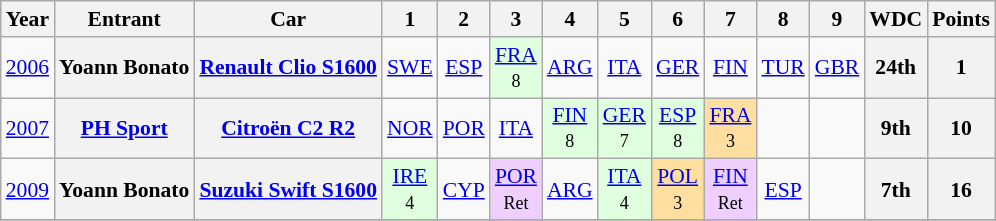<table class="wikitable" border="1" style="text-align:center; font-size:90%;">
<tr>
<th>Year</th>
<th>Entrant</th>
<th>Car</th>
<th>1</th>
<th>2</th>
<th>3</th>
<th>4</th>
<th>5</th>
<th>6</th>
<th>7</th>
<th>8</th>
<th>9</th>
<th>WDC</th>
<th>Points</th>
</tr>
<tr>
<td><a href='#'>2006</a></td>
<th>Yoann Bonato</th>
<th><a href='#'>Renault Clio S1600</a></th>
<td><a href='#'>SWE</a></td>
<td><a href='#'>ESP</a></td>
<td style="background:#DFFFDF;"><a href='#'>FRA</a><br><small>8</small></td>
<td><a href='#'>ARG</a></td>
<td><a href='#'>ITA</a></td>
<td><a href='#'>GER</a></td>
<td><a href='#'>FIN</a></td>
<td><a href='#'>TUR</a></td>
<td><a href='#'>GBR</a></td>
<th>24th</th>
<th>1</th>
</tr>
<tr>
<td><a href='#'>2007</a></td>
<th><a href='#'>PH Sport</a></th>
<th><a href='#'>Citroën C2 R2</a></th>
<td><a href='#'>NOR</a></td>
<td><a href='#'>POR</a></td>
<td><a href='#'>ITA</a></td>
<td style="background:#DFFFDF;"><a href='#'>FIN</a><br><small>8</small></td>
<td style="background:#DFFFDF;"><a href='#'>GER</a><br><small>7</small></td>
<td style="background:#DFFFDF;"><a href='#'>ESP</a><br><small>8</small></td>
<td style="background:#FFDF9F;"><a href='#'>FRA</a><br><small>3</small></td>
<td></td>
<td></td>
<th>9th</th>
<th>10</th>
</tr>
<tr>
<td><a href='#'>2009</a></td>
<th>Yoann Bonato</th>
<th><a href='#'>Suzuki Swift S1600</a></th>
<td style="background:#DFFFDF;"><a href='#'>IRE</a><br><small>4</small></td>
<td><a href='#'>CYP</a></td>
<td style="background:#EFCFFF;"><a href='#'>POR</a><br><small>Ret</small></td>
<td><a href='#'>ARG</a></td>
<td style="background:#DFFFDF;"><a href='#'>ITA</a><br><small>4</small></td>
<td style="background:#FFDF9F;"><a href='#'>POL</a><br><small>3</small></td>
<td style="background:#EFCFFF;"><a href='#'>FIN</a><br><small>Ret</small></td>
<td><a href='#'>ESP</a></td>
<td></td>
<th>7th</th>
<th>16</th>
</tr>
<tr>
</tr>
</table>
